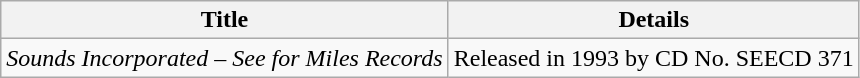<table class="wikitable">
<tr>
<th>Title</th>
<th>Details</th>
</tr>
<tr>
<td><em>Sounds Incorporated – See for Miles Records</em></td>
<td>Released in 1993 by CD No. SEECD 371</td>
</tr>
</table>
